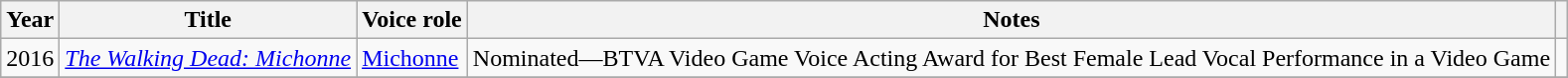<table class="wikitable">
<tr>
<th>Year</th>
<th>Title</th>
<th>Voice role</th>
<th>Notes</th>
<th></th>
</tr>
<tr>
<td>2016</td>
<td><em><a href='#'>The Walking Dead: Michonne</a></em></td>
<td><a href='#'>Michonne</a></td>
<td>Nominated—BTVA Video Game Voice Acting Award for Best Female Lead Vocal Performance in a Video Game</td>
<td></td>
</tr>
<tr>
</tr>
</table>
